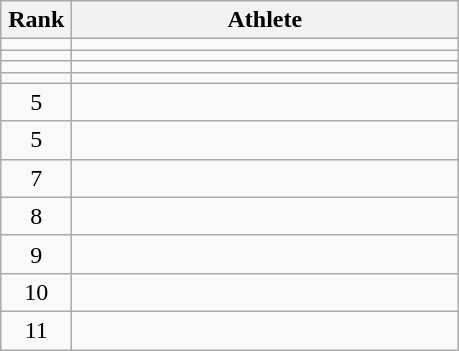<table class="wikitable" style="text-align: center;">
<tr>
<th width=40>Rank</th>
<th width=250>Athlete</th>
</tr>
<tr>
<td></td>
<td align="left"></td>
</tr>
<tr>
<td></td>
<td align="left"></td>
</tr>
<tr>
<td></td>
<td align="left"></td>
</tr>
<tr>
<td></td>
<td align="left"></td>
</tr>
<tr>
<td>5</td>
<td align="left"></td>
</tr>
<tr>
<td>5</td>
<td align="left"></td>
</tr>
<tr>
<td>7</td>
<td align="left"></td>
</tr>
<tr>
<td>8</td>
<td align="left"></td>
</tr>
<tr>
<td>9</td>
<td align="left"></td>
</tr>
<tr>
<td>10</td>
<td align="left"></td>
</tr>
<tr>
<td>11</td>
<td align="left"></td>
</tr>
</table>
